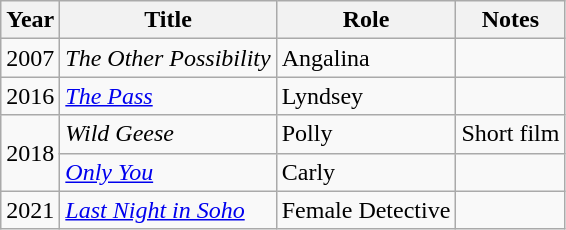<table class="wikitable">
<tr>
<th>Year</th>
<th>Title</th>
<th>Role</th>
<th>Notes</th>
</tr>
<tr>
<td>2007</td>
<td><em>The Other Possibility</em></td>
<td>Angalina</td>
<td></td>
</tr>
<tr>
<td>2016</td>
<td><em><a href='#'>The Pass</a></em></td>
<td>Lyndsey</td>
<td></td>
</tr>
<tr>
<td rowspan="2">2018</td>
<td><em>Wild Geese</em></td>
<td>Polly</td>
<td>Short film</td>
</tr>
<tr>
<td><em><a href='#'>Only You</a></em></td>
<td>Carly</td>
<td></td>
</tr>
<tr>
<td>2021</td>
<td><em><a href='#'>Last Night in Soho</a></em></td>
<td>Female Detective</td>
<td></td>
</tr>
</table>
